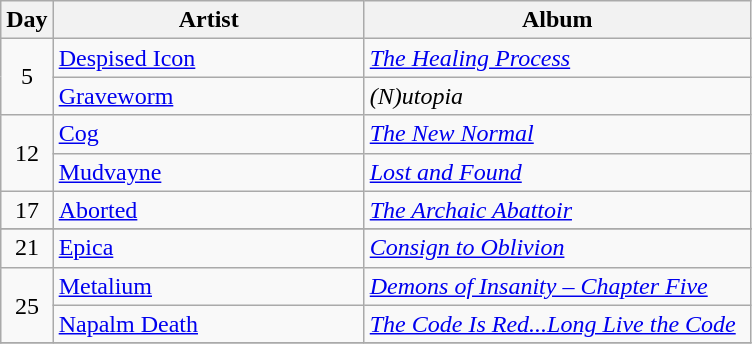<table class="wikitable">
<tr>
<th style="width:20px;">Day</th>
<th style="width:200px;">Artist</th>
<th style="width:250px;">Album</th>
</tr>
<tr>
<td style="text-align:center;" rowspan="2">5</td>
<td><a href='#'>Despised Icon</a></td>
<td><em><a href='#'>The Healing Process</a></em></td>
</tr>
<tr>
<td><a href='#'>Graveworm</a></td>
<td><em>(N)utopia</em></td>
</tr>
<tr>
<td style="text-align:center;" rowspan="2">12</td>
<td><a href='#'>Cog</a></td>
<td><em><a href='#'>The New Normal</a></em></td>
</tr>
<tr>
<td><a href='#'>Mudvayne</a></td>
<td><em><a href='#'>Lost and Found</a></em></td>
</tr>
<tr>
<td style="text-align:center;">17</td>
<td><a href='#'>Aborted</a></td>
<td><em><a href='#'>The Archaic Abattoir</a></em></td>
</tr>
<tr>
</tr>
<tr>
</tr>
<tr “>
<td align="center">21</td>
<td><a href='#'>Epica</a></td>
<td><em><a href='#'>Consign to Oblivion</a></em></td>
</tr>
<tr>
<td style="text-align:center;" rowspan="2">25</td>
<td><a href='#'>Metalium</a></td>
<td><em><a href='#'>Demons of Insanity – Chapter Five</a></em></td>
</tr>
<tr>
<td><a href='#'>Napalm Death</a></td>
<td><em><a href='#'>The Code Is Red...Long Live the Code</a></em></td>
</tr>
<tr>
</tr>
</table>
